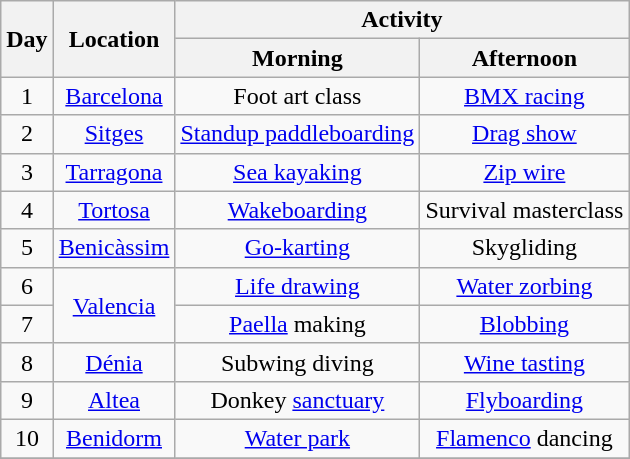<table class="wikitable" style="text-align:center;">
<tr>
<th rowspan=2>Day</th>
<th rowspan=2>Location</th>
<th colspan=2>Activity</th>
</tr>
<tr>
<th>Morning</th>
<th>Afternoon</th>
</tr>
<tr>
<td>1</td>
<td><a href='#'>Barcelona</a></td>
<td>Foot art class</td>
<td><a href='#'>BMX racing</a></td>
</tr>
<tr>
<td>2</td>
<td><a href='#'>Sitges</a></td>
<td><a href='#'>Standup paddleboarding</a></td>
<td><a href='#'>Drag show</a></td>
</tr>
<tr>
<td>3</td>
<td><a href='#'>Tarragona</a></td>
<td><a href='#'>Sea kayaking</a></td>
<td><a href='#'>Zip wire</a></td>
</tr>
<tr>
<td>4</td>
<td><a href='#'>Tortosa</a></td>
<td><a href='#'>Wakeboarding</a></td>
<td>Survival masterclass</td>
</tr>
<tr>
<td>5</td>
<td><a href='#'>Benicàssim</a></td>
<td><a href='#'>Go-karting</a></td>
<td>Skygliding</td>
</tr>
<tr>
<td>6</td>
<td rowspan=2><a href='#'>Valencia</a></td>
<td><a href='#'>Life drawing</a></td>
<td><a href='#'>Water zorbing</a></td>
</tr>
<tr>
<td>7</td>
<td><a href='#'>Paella</a> making</td>
<td><a href='#'>Blobbing</a></td>
</tr>
<tr>
<td>8</td>
<td><a href='#'>Dénia</a></td>
<td>Subwing diving</td>
<td><a href='#'>Wine tasting</a></td>
</tr>
<tr>
<td>9</td>
<td><a href='#'>Altea</a></td>
<td>Donkey <a href='#'>sanctuary</a></td>
<td><a href='#'>Flyboarding</a></td>
</tr>
<tr>
<td>10</td>
<td><a href='#'>Benidorm</a></td>
<td><a href='#'>Water park</a></td>
<td><a href='#'>Flamenco</a> dancing</td>
</tr>
<tr>
</tr>
</table>
